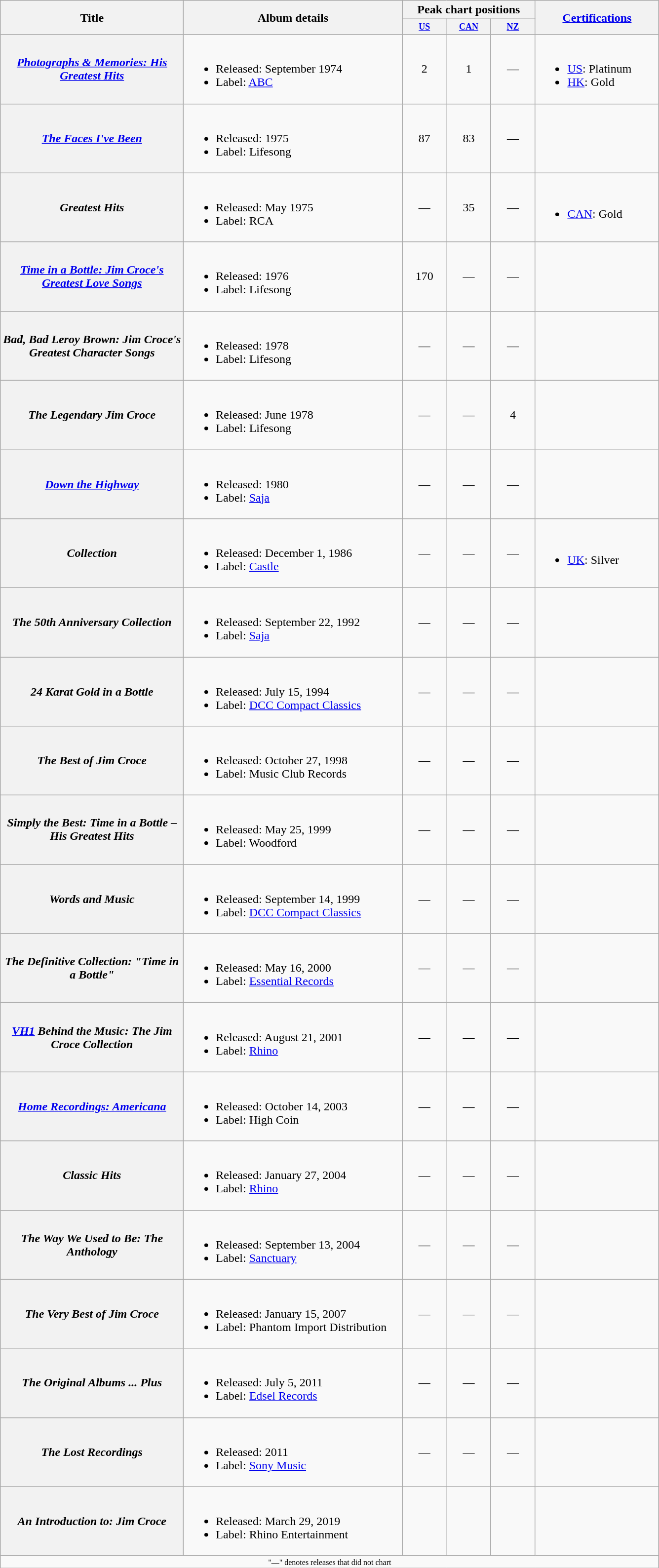<table class="wikitable plainrowheaders" style="text-align:center;">
<tr>
<th scope="col" rowspan="2" style="width:15em;">Title</th>
<th scope="col" rowspan="2" style="width:18em;">Album details</th>
<th scope="col" colspan="3">Peak chart positions</th>
<th scope="col" rowspan="2" style="width:10em;"><a href='#'>Certifications</a></th>
</tr>
<tr>
<th scope="col" style="width:4.5em;font-size:75%;"><a href='#'>US</a><br></th>
<th scope="col" style="width:4.5em;font-size:75%;"><a href='#'>CAN</a><br></th>
<th scope="col" style="width:4.5em;font-size:75%;"><a href='#'>NZ</a><br></th>
</tr>
<tr>
<th scope="row"><em><a href='#'>Photographs & Memories: His Greatest Hits</a></em></th>
<td style="text-align:left;"><br><ul><li>Released: September 1974</li><li>Label: <a href='#'>ABC</a></li></ul></td>
<td>2</td>
<td>1</td>
<td>—</td>
<td style="text-align:left;"><br><ul><li><a href='#'>US</a>: Platinum</li><li><a href='#'>HK</a>: Gold</li></ul></td>
</tr>
<tr>
<th scope="row"><em><a href='#'>The Faces I've Been</a></em></th>
<td style="text-align:left;"><br><ul><li>Released: 1975</li><li>Label: Lifesong</li></ul></td>
<td>87</td>
<td>83</td>
<td>—</td>
<td></td>
</tr>
<tr>
<th scope="row"><em>Greatest Hits</em></th>
<td style="text-align:left;"><br><ul><li>Released: May 1975</li><li>Label: RCA</li></ul></td>
<td>—</td>
<td>35</td>
<td>—</td>
<td style="text-align:left;"><br><ul><li><a href='#'>CAN</a>: Gold</li></ul></td>
</tr>
<tr>
<th scope="row"><em><a href='#'>Time in a Bottle: Jim Croce's Greatest Love Songs</a></em></th>
<td style="text-align:left;"><br><ul><li>Released: 1976</li><li>Label: Lifesong</li></ul></td>
<td>170</td>
<td>—</td>
<td>—</td>
<td></td>
</tr>
<tr>
<th scope="row"><em>Bad, Bad Leroy Brown: Jim Croce's Greatest Character Songs</em></th>
<td style="text-align:left;"><br><ul><li>Released: 1978</li><li>Label: Lifesong</li></ul></td>
<td>—</td>
<td>—</td>
<td>—</td>
<td></td>
</tr>
<tr>
<th scope="row"><em>The Legendary Jim Croce</em></th>
<td style="text-align:left;"><br><ul><li>Released: June 1978</li><li>Label: Lifesong</li></ul></td>
<td>—</td>
<td>—</td>
<td>4</td>
<td></td>
</tr>
<tr>
<th scope="row"><em><a href='#'>Down the Highway</a></em></th>
<td style="text-align:left;"><br><ul><li>Released: 1980</li><li>Label: <a href='#'>Saja</a></li></ul></td>
<td>—</td>
<td>—</td>
<td>—</td>
<td></td>
</tr>
<tr>
<th scope="row"><em>Collection</em></th>
<td style="text-align:left;"><br><ul><li>Released: December 1, 1986</li><li>Label: <a href='#'>Castle</a></li></ul></td>
<td>—</td>
<td>—</td>
<td>—</td>
<td style="text-align:left;"><br><ul><li><a href='#'>UK</a>: Silver</li></ul></td>
</tr>
<tr>
<th scope="row"><em>The 50th Anniversary Collection </em></th>
<td style="text-align:left;"><br><ul><li>Released: September 22, 1992</li><li>Label: <a href='#'>Saja</a></li></ul></td>
<td>—</td>
<td>—</td>
<td>—</td>
<td></td>
</tr>
<tr>
<th scope="row"><em>24 Karat Gold in a Bottle</em></th>
<td style="text-align:left;"><br><ul><li>Released: July 15, 1994</li><li>Label: <a href='#'>DCC Compact Classics</a></li></ul></td>
<td>—</td>
<td>—</td>
<td>—</td>
<td></td>
</tr>
<tr>
<th scope="row"><em>The Best of Jim Croce</em></th>
<td style="text-align:left;"><br><ul><li>Released: October 27, 1998</li><li>Label: Music Club Records</li></ul></td>
<td>—</td>
<td>—</td>
<td>—</td>
<td></td>
</tr>
<tr>
<th scope="row"><em>Simply the Best: Time in a Bottle – His Greatest Hits</em></th>
<td style="text-align:left;"><br><ul><li>Released: May 25, 1999</li><li>Label: Woodford</li></ul></td>
<td>—</td>
<td>—</td>
<td>—</td>
<td></td>
</tr>
<tr>
<th scope="row"><em>Words and Music</em></th>
<td style="text-align:left;"><br><ul><li>Released: September 14, 1999</li><li>Label: <a href='#'>DCC Compact Classics</a></li></ul></td>
<td>—</td>
<td>—</td>
<td>—</td>
<td></td>
</tr>
<tr>
<th scope="row"><em>The Definitive Collection: "Time in a Bottle" </em></th>
<td style="text-align:left;"><br><ul><li>Released: May 16, 2000</li><li>Label: <a href='#'>Essential Records</a></li></ul></td>
<td>—</td>
<td>—</td>
<td>—</td>
<td></td>
</tr>
<tr>
<th scope="row"><em><a href='#'>VH1</a> Behind the Music: The Jim Croce Collection</em></th>
<td style="text-align:left;"><br><ul><li>Released: August 21, 2001</li><li>Label: <a href='#'>Rhino</a></li></ul></td>
<td>—</td>
<td>—</td>
<td>—</td>
<td></td>
</tr>
<tr>
<th scope="row"><em><a href='#'>Home Recordings: Americana</a></em></th>
<td style="text-align:left;"><br><ul><li>Released: October 14, 2003</li><li>Label: High Coin</li></ul></td>
<td>—</td>
<td>—</td>
<td>—</td>
<td></td>
</tr>
<tr>
<th scope="row"><em>Classic Hits</em></th>
<td style="text-align:left;"><br><ul><li>Released: January 27, 2004</li><li>Label: <a href='#'>Rhino</a></li></ul></td>
<td>—</td>
<td>—</td>
<td>—</td>
<td></td>
</tr>
<tr>
<th scope="row"><em>The Way We Used to Be: The Anthology</em></th>
<td style="text-align:left;"><br><ul><li>Released: September 13, 2004</li><li>Label: <a href='#'>Sanctuary</a></li></ul></td>
<td>—</td>
<td>—</td>
<td>—</td>
<td></td>
</tr>
<tr>
<th scope="row"><em>The Very Best of Jim Croce</em></th>
<td style="text-align:left;"><br><ul><li>Released: January 15, 2007</li><li>Label: Phantom Import Distribution</li></ul></td>
<td>—</td>
<td>—</td>
<td>—</td>
<td></td>
</tr>
<tr>
<th scope="row"><em>The Original Albums ... Plus </em></th>
<td style="text-align:left;"><br><ul><li>Released: July 5, 2011</li><li>Label: <a href='#'>Edsel Records</a></li></ul></td>
<td>—</td>
<td>—</td>
<td>—</td>
<td></td>
</tr>
<tr>
<th scope="row"><em>The Lost Recordings </em></th>
<td style="text-align:left;"><br><ul><li>Released: 2011</li><li>Label: <a href='#'>Sony Music</a></li></ul></td>
<td>—</td>
<td>—</td>
<td>—</td>
<td></td>
</tr>
<tr>
<th scope="row"><em>An Introduction to: Jim Croce</em></th>
<td style="text-align:left;"><br><ul><li>Released: March 29, 2019</li><li>Label: Rhino Entertainment</li></ul></td>
<td></td>
<td></td>
<td></td>
<td></td>
</tr>
<tr>
<td colspan="8" style="font-size:8pt">"—" denotes releases that did not chart</td>
</tr>
</table>
